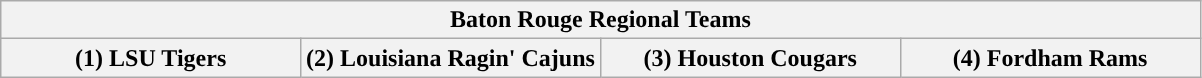<table class="wikitable">
<tr>
<th colspan=4>Baton Rouge Regional Teams</th>
</tr>
<tr>
<th style="width: 25%; ">(1) LSU Tigers</th>
<th style="width: 25%; ">(2) Louisiana Ragin' Cajuns</th>
<th style="width: 25%; ">(3) Houston Cougars</th>
<th style="width: 25%; ">(4) Fordham Rams</th>
</tr>
</table>
